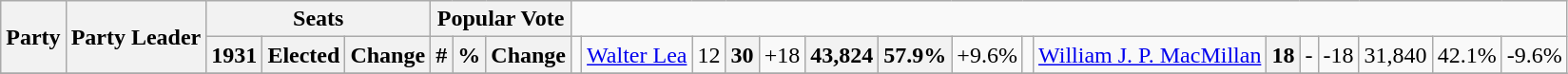<table class="wikitable">
<tr>
<th rowspan="2" colspan="2">Party</th>
<th rowspan="2">Party Leader</th>
<th colspan="3">Seats</th>
<th colspan="3">Popular Vote</th>
</tr>
<tr>
<th>1931</th>
<th>Elected</th>
<th>Change</th>
<th>#</th>
<th>%</th>
<th>Change<br>
</th>
<td></td>
<td><a href='#'>Walter Lea</a></td>
<td align=right>12</td>
<th align=right>30</th>
<td align=right>+18</td>
<th align=right>43,824</th>
<th align=right>57.9%</th>
<td align=right>+9.6%<br>
</td>
<td></td>
<td><a href='#'>William J. P. MacMillan</a></td>
<th align=right>18</th>
<td align=right>-</td>
<td align=right>-18</td>
<td align=right>31,840</td>
<td align=right>42.1%</td>
<td align=right>-9.6%</td>
</tr>
<tr>
</tr>
</table>
